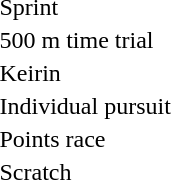<table>
<tr>
<td>Sprint</td>
<td></td>
<td></td>
<td></td>
</tr>
<tr>
<td>500 m time trial</td>
<td></td>
<td></td>
<td></td>
</tr>
<tr>
<td>Keirin</td>
<td></td>
<td></td>
<td></td>
</tr>
<tr>
<td>Individual pursuit</td>
<td></td>
<td></td>
<td></td>
</tr>
<tr>
<td>Points race</td>
<td></td>
<td></td>
<td></td>
</tr>
<tr>
<td>Scratch</td>
<td></td>
<td></td>
<td></td>
</tr>
</table>
